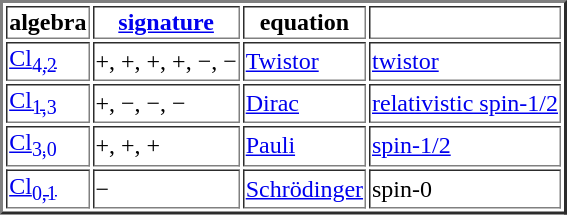<table style="float: right;" border="2">
<tr>
<th>algebra</th>
<th><a href='#'>signature</a></th>
<th>equation</th>
<th></th>
</tr>
<tr>
<td><a href='#'>Cl<sub>4,2</sub></a></td>
<td>+, +, +, +, −, −</td>
<td><a href='#'>Twistor</a></td>
<td><a href='#'>twistor</a></td>
</tr>
<tr>
<td><a href='#'>Cl<sub>1,3</sub></a></td>
<td>+, −, −, −</td>
<td><a href='#'>Dirac</a></td>
<td><a href='#'>relativistic spin-1/2</a></td>
</tr>
<tr>
<td><a href='#'>Cl<sub>3,0</sub></a></td>
<td>+, +, +</td>
<td><a href='#'>Pauli</a></td>
<td><a href='#'>spin-1/2</a></td>
</tr>
<tr>
<td><a href='#'>Cl<sub>0,1</sub></a></td>
<td>−</td>
<td><a href='#'>Schrödinger</a></td>
<td>spin-0</td>
</tr>
</table>
